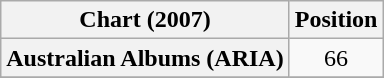<table class="wikitable plainrowheaders">
<tr>
<th scope="col">Chart (2007)</th>
<th scope="col">Position</th>
</tr>
<tr>
<th scope="row">Australian Albums (ARIA)</th>
<td style="text-align:center;">66</td>
</tr>
<tr>
</tr>
</table>
